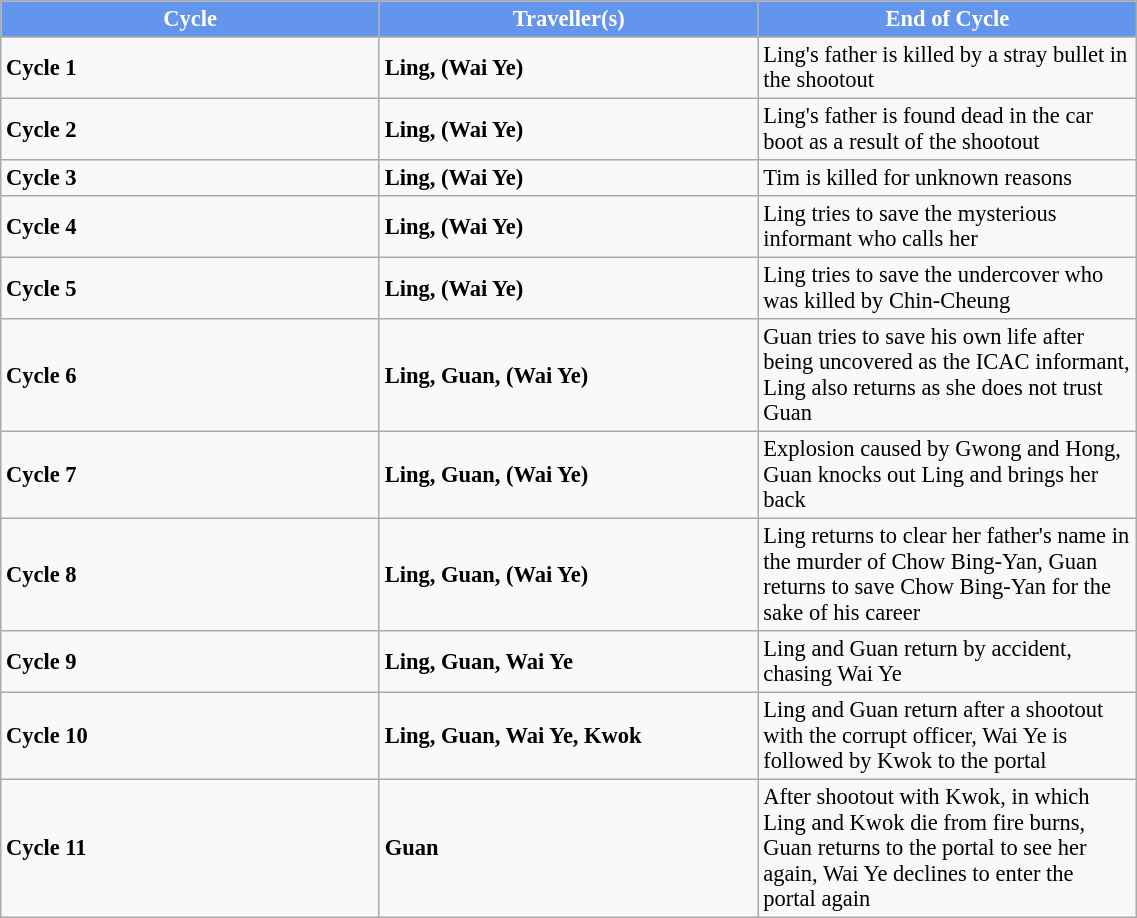<table class="wikitable" style="width:60%; font-size: 15px;">
<tr style="background:cornflowerblue; color:white" align=center>
<td style="width:12%"><strong>Cycle</strong></td>
<td style="width:12%"><strong>Traveller(s)</strong></td>
<td style="width:12%"><strong>End of Cycle</strong></td>
</tr>
<tr>
<td><strong>Cycle 1</strong></td>
<td><strong>Ling, (Wai Ye)</strong></td>
<td>Ling's father is killed by a stray bullet in the shootout<br></td>
</tr>
<tr>
<td><strong>Cycle 2</strong></td>
<td><strong>Ling, (Wai Ye)</strong></td>
<td>Ling's father is found dead in the car boot as a result of the shootout<br></td>
</tr>
<tr>
<td><strong>Cycle 3</strong></td>
<td><strong>Ling, (Wai Ye)</strong></td>
<td>Tim is killed for unknown reasons<br></td>
</tr>
<tr>
<td><strong>Cycle 4</strong></td>
<td><strong>Ling, (Wai Ye)</strong></td>
<td>Ling tries to save the mysterious informant who calls her<br></td>
</tr>
<tr>
<td><strong>Cycle 5</strong></td>
<td><strong>Ling, (Wai Ye)</strong></td>
<td>Ling tries to save the undercover who was killed by Chin-Cheung<br></td>
</tr>
<tr>
<td><strong>Cycle 6</strong></td>
<td><strong>Ling, Guan, (Wai Ye)</strong></td>
<td>Guan tries to save his own life after being uncovered as the ICAC informant, Ling also returns as she does not trust Guan<br></td>
</tr>
<tr>
<td><strong>Cycle 7</strong></td>
<td><strong>Ling, Guan, (Wai Ye)</strong></td>
<td>Explosion caused by Gwong and Hong, Guan knocks out Ling and brings her back<br></td>
</tr>
<tr>
<td><strong>Cycle 8</strong></td>
<td><strong>Ling, Guan, (Wai Ye)</strong></td>
<td>Ling returns to clear her father's name in the murder of Chow Bing-Yan, Guan returns to save Chow Bing-Yan for the sake of his career<br></td>
</tr>
<tr>
<td><strong>Cycle 9</strong></td>
<td><strong>Ling, Guan, Wai Ye</strong></td>
<td>Ling and Guan return by accident, chasing Wai Ye<br></td>
</tr>
<tr>
<td><strong>Cycle 10</strong></td>
<td><strong>Ling, Guan, Wai Ye, Kwok</strong></td>
<td>Ling and Guan return after a shootout with the corrupt officer, Wai Ye is followed by Kwok to the portal<br></td>
</tr>
<tr>
<td><strong>Cycle 11</strong></td>
<td><strong>Guan</strong></td>
<td>After shootout with Kwok, in which Ling and Kwok die from fire burns, Guan returns to the portal to see her again, Wai Ye declines to enter the portal again<br></td>
</tr>
</table>
